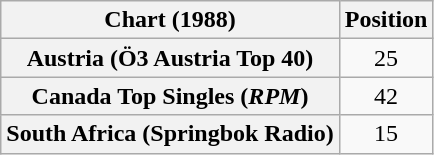<table class="wikitable sortable plainrowheaders" style="text-align:center">
<tr>
<th>Chart (1988)</th>
<th>Position</th>
</tr>
<tr>
<th scope="row">Austria (Ö3 Austria Top 40)</th>
<td>25</td>
</tr>
<tr>
<th scope="row">Canada Top Singles (<em>RPM</em>)</th>
<td>42</td>
</tr>
<tr>
<th scope="row">South Africa (Springbok Radio)</th>
<td>15</td>
</tr>
</table>
